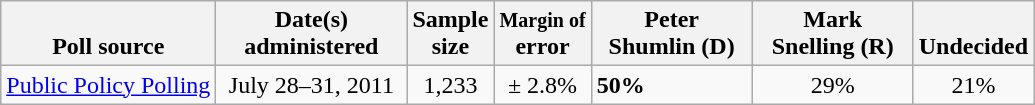<table class="wikitable">
<tr valign= bottom>
<th>Poll source</th>
<th style="width:120px;">Date(s)<br>administered</th>
<th class=small>Sample<br>size</th>
<th><small>Margin of</small><br>error</th>
<th style="width:100px;">Peter<br>Shumlin (D)</th>
<th style="width:100px;">Mark<br>Snelling (R)</th>
<th>Undecided</th>
</tr>
<tr>
<td><a href='#'>Public Policy Polling</a></td>
<td align=center>July 28–31, 2011</td>
<td align=center>1,233</td>
<td align=center>± 2.8%</td>
<td><strong>50%</strong></td>
<td align=center>29%</td>
<td align=center>21%</td>
</tr>
</table>
